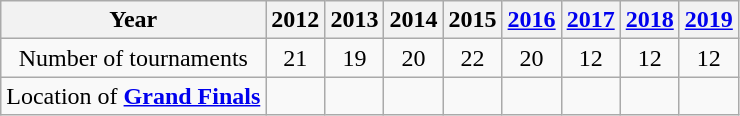<table class="wikitable">
<tr>
<th>Year</th>
<th>2012</th>
<th>2013</th>
<th>2014</th>
<th>2015</th>
<th><a href='#'>2016</a></th>
<th><a href='#'>2017</a></th>
<th><a href='#'>2018</a></th>
<th><a href='#'>2019</a></th>
</tr>
<tr align="center">
<td>Number of tournaments</td>
<td>21</td>
<td>19</td>
<td>20</td>
<td>22</td>
<td>20</td>
<td>12</td>
<td>12</td>
<td>12</td>
</tr>
<tr align="center">
<td>Location of <strong><a href='#'>Grand Finals</a></strong></td>
<td></td>
<td></td>
<td></td>
<td></td>
<td></td>
<td></td>
<td></td>
<td></td>
</tr>
</table>
